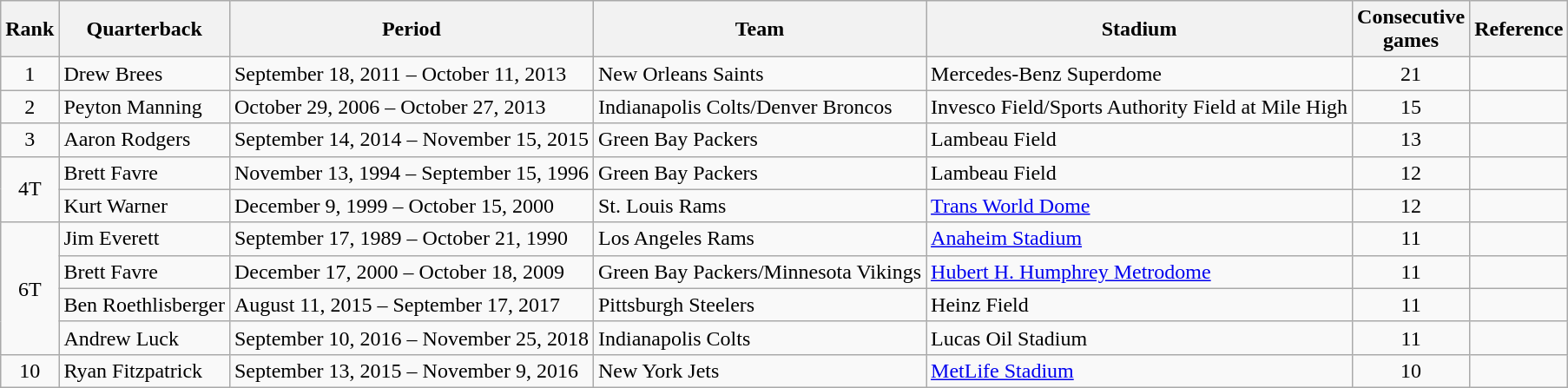<table class="wikitable">
<tr>
<th>Rank</th>
<th>Quarterback</th>
<th>Period</th>
<th>Team</th>
<th>Stadium</th>
<th>Consecutive<br>games</th>
<th>Reference</th>
</tr>
<tr>
<td style="text-align:center;">1</td>
<td>Drew Brees</td>
<td>September 18, 2011 – October 11, 2013</td>
<td>New Orleans Saints</td>
<td>Mercedes-Benz Superdome</td>
<td style="text-align:center;">21</td>
<td style="text-align:center;"></td>
</tr>
<tr>
<td style="text-align:center;">2</td>
<td>Peyton Manning</td>
<td>October 29, 2006 – October 27, 2013</td>
<td>Indianapolis Colts/Denver Broncos</td>
<td>Invesco Field/Sports Authority Field at Mile High</td>
<td style="text-align:center;">15</td>
<td style="text-align:center;"></td>
</tr>
<tr>
<td style="text-align:center;">3</td>
<td>Aaron Rodgers</td>
<td>September 14, 2014 – November 15, 2015</td>
<td>Green Bay Packers</td>
<td>Lambeau Field</td>
<td style="text-align:center;">13</td>
<td style="text-align:center;"></td>
</tr>
<tr>
<td style="text-align:center;" rowspan="2">4T</td>
<td>Brett Favre</td>
<td>November 13, 1994 – September 15, 1996</td>
<td>Green Bay Packers</td>
<td>Lambeau Field</td>
<td style="text-align:center;">12</td>
<td style="text-align:center;"></td>
</tr>
<tr>
<td>Kurt Warner</td>
<td>December 9, 1999 – October 15, 2000</td>
<td>St. Louis Rams</td>
<td><a href='#'>Trans World Dome</a></td>
<td style="text-align:center;">12</td>
<td style="text-align:center;"></td>
</tr>
<tr>
<td style="text-align:center;" rowspan="4">6T</td>
<td>Jim Everett</td>
<td>September 17, 1989 – October 21, 1990</td>
<td>Los Angeles Rams</td>
<td><a href='#'>Anaheim Stadium</a></td>
<td style="text-align:center;">11</td>
<td style="text-align:center;"></td>
</tr>
<tr>
<td>Brett Favre</td>
<td>December 17, 2000 – October 18, 2009</td>
<td>Green Bay Packers/Minnesota Vikings</td>
<td><a href='#'>Hubert H. Humphrey Metrodome</a></td>
<td style="text-align:center;">11</td>
<td style="text-align:center;"></td>
</tr>
<tr>
<td>Ben Roethlisberger</td>
<td>August 11, 2015 – September 17, 2017</td>
<td>Pittsburgh Steelers</td>
<td>Heinz Field</td>
<td style="text-align:center;">11</td>
<td style="text-align:center;"></td>
</tr>
<tr>
<td>Andrew Luck</td>
<td>September 10, 2016 – November 25, 2018</td>
<td>Indianapolis Colts</td>
<td>Lucas Oil Stadium</td>
<td style="text-align:center;">11</td>
<td style="text-align:center;"></td>
</tr>
<tr>
<td style="text-align:center;" rowspan="1">10</td>
<td>Ryan Fitzpatrick</td>
<td>September 13, 2015 – November 9, 2016</td>
<td>New York Jets</td>
<td><a href='#'>MetLife Stadium</a></td>
<td style="text-align:center;">10</td>
<td style="text-align:center;"></td>
</tr>
</table>
